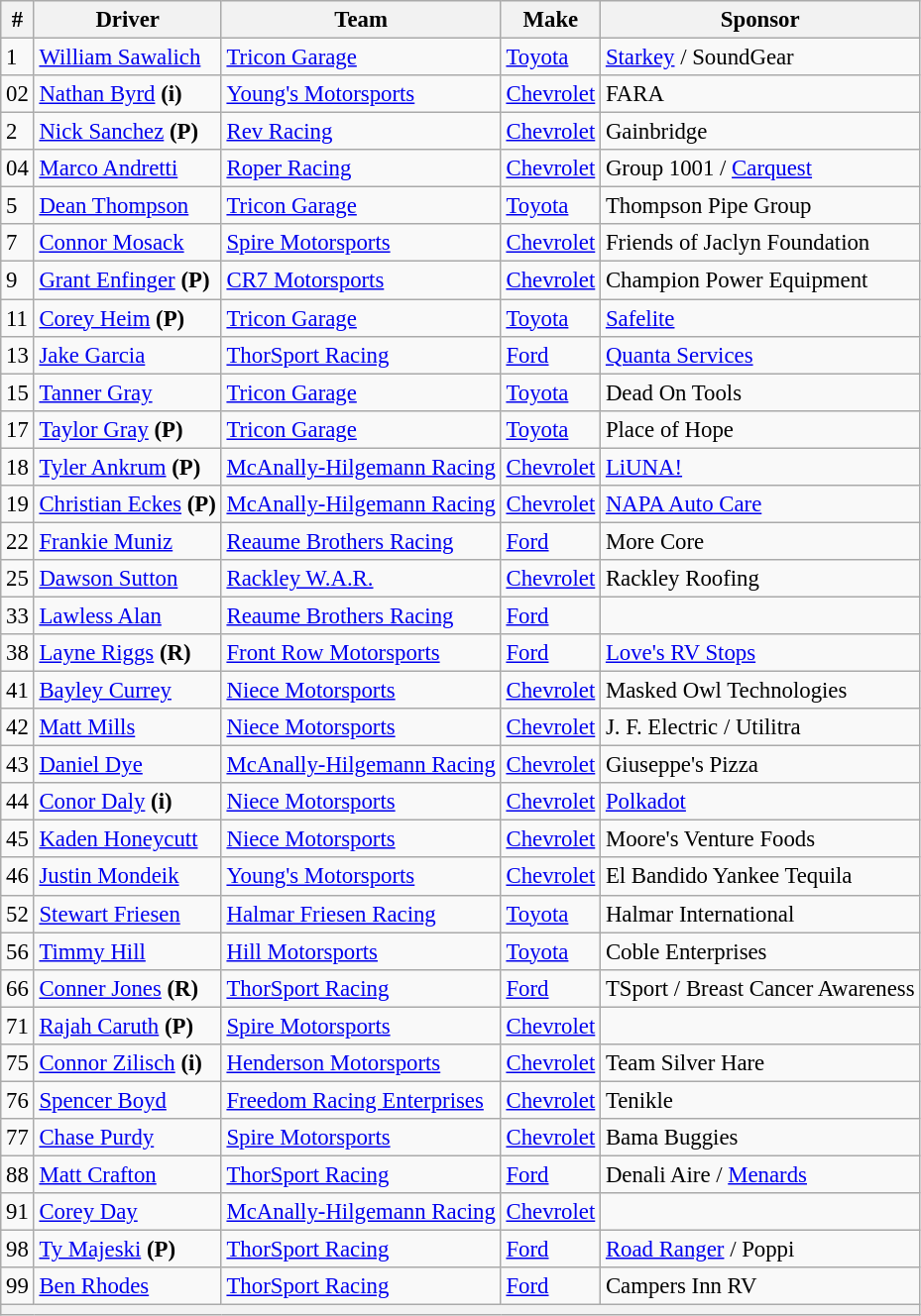<table class="wikitable" style="font-size: 95%;">
<tr>
<th>#</th>
<th>Driver</th>
<th>Team</th>
<th>Make</th>
<th>Sponsor</th>
</tr>
<tr>
<td>1</td>
<td><a href='#'>William Sawalich</a></td>
<td><a href='#'>Tricon Garage</a></td>
<td><a href='#'>Toyota</a></td>
<td><a href='#'>Starkey</a> / SoundGear</td>
</tr>
<tr>
<td>02</td>
<td><a href='#'>Nathan Byrd</a> <strong>(i)</strong></td>
<td><a href='#'>Young's Motorsports</a></td>
<td><a href='#'>Chevrolet</a></td>
<td>FARA</td>
</tr>
<tr>
<td>2</td>
<td><a href='#'>Nick Sanchez</a> <strong>(P)</strong></td>
<td><a href='#'>Rev Racing</a></td>
<td><a href='#'>Chevrolet</a></td>
<td>Gainbridge</td>
</tr>
<tr>
<td>04</td>
<td><a href='#'>Marco Andretti</a></td>
<td><a href='#'>Roper Racing</a></td>
<td><a href='#'>Chevrolet</a></td>
<td>Group 1001 / <a href='#'>Carquest</a></td>
</tr>
<tr>
<td>5</td>
<td><a href='#'>Dean Thompson</a></td>
<td><a href='#'>Tricon Garage</a></td>
<td><a href='#'>Toyota</a></td>
<td>Thompson Pipe Group</td>
</tr>
<tr>
<td>7</td>
<td><a href='#'>Connor Mosack</a></td>
<td><a href='#'>Spire Motorsports</a></td>
<td><a href='#'>Chevrolet</a></td>
<td>Friends of Jaclyn Foundation</td>
</tr>
<tr>
<td>9</td>
<td><a href='#'>Grant Enfinger</a> <strong>(P)</strong></td>
<td><a href='#'>CR7 Motorsports</a></td>
<td><a href='#'>Chevrolet</a></td>
<td>Champion Power Equipment</td>
</tr>
<tr>
<td>11</td>
<td><a href='#'>Corey Heim</a> <strong>(P)</strong></td>
<td><a href='#'>Tricon Garage</a></td>
<td><a href='#'>Toyota</a></td>
<td><a href='#'>Safelite</a></td>
</tr>
<tr>
<td>13</td>
<td><a href='#'>Jake Garcia</a></td>
<td><a href='#'>ThorSport Racing</a></td>
<td><a href='#'>Ford</a></td>
<td><a href='#'>Quanta Services</a></td>
</tr>
<tr>
<td>15</td>
<td><a href='#'>Tanner Gray</a></td>
<td><a href='#'>Tricon Garage</a></td>
<td><a href='#'>Toyota</a></td>
<td>Dead On Tools</td>
</tr>
<tr>
<td>17</td>
<td><a href='#'>Taylor Gray</a> <strong>(P)</strong></td>
<td><a href='#'>Tricon Garage</a></td>
<td><a href='#'>Toyota</a></td>
<td>Place of Hope</td>
</tr>
<tr>
<td>18</td>
<td><a href='#'>Tyler Ankrum</a> <strong>(P)</strong></td>
<td><a href='#'>McAnally-Hilgemann Racing</a></td>
<td><a href='#'>Chevrolet</a></td>
<td><a href='#'>LiUNA!</a></td>
</tr>
<tr>
<td>19</td>
<td nowrap><a href='#'>Christian Eckes</a> <strong>(P)</strong></td>
<td><a href='#'>McAnally-Hilgemann Racing</a></td>
<td><a href='#'>Chevrolet</a></td>
<td><a href='#'>NAPA Auto Care</a></td>
</tr>
<tr>
<td>22</td>
<td><a href='#'>Frankie Muniz</a></td>
<td><a href='#'>Reaume Brothers Racing</a></td>
<td><a href='#'>Ford</a></td>
<td>More Core</td>
</tr>
<tr>
<td>25</td>
<td><a href='#'>Dawson Sutton</a></td>
<td><a href='#'>Rackley W.A.R.</a></td>
<td><a href='#'>Chevrolet</a></td>
<td>Rackley Roofing</td>
</tr>
<tr>
<td>33</td>
<td><a href='#'>Lawless Alan</a></td>
<td><a href='#'>Reaume Brothers Racing</a></td>
<td><a href='#'>Ford</a></td>
<td></td>
</tr>
<tr>
<td>38</td>
<td><a href='#'>Layne Riggs</a> <strong>(R)</strong></td>
<td><a href='#'>Front Row Motorsports</a></td>
<td><a href='#'>Ford</a></td>
<td><a href='#'>Love's RV Stops</a></td>
</tr>
<tr>
<td>41</td>
<td><a href='#'>Bayley Currey</a></td>
<td><a href='#'>Niece Motorsports</a></td>
<td><a href='#'>Chevrolet</a></td>
<td>Masked Owl Technologies</td>
</tr>
<tr>
<td>42</td>
<td><a href='#'>Matt Mills</a></td>
<td><a href='#'>Niece Motorsports</a></td>
<td><a href='#'>Chevrolet</a></td>
<td>J. F. Electric / Utilitra</td>
</tr>
<tr>
<td>43</td>
<td><a href='#'>Daniel Dye</a></td>
<td><a href='#'>McAnally-Hilgemann Racing</a></td>
<td><a href='#'>Chevrolet</a></td>
<td>Giuseppe's Pizza</td>
</tr>
<tr>
<td>44</td>
<td><a href='#'>Conor Daly</a> <strong>(i)</strong></td>
<td><a href='#'>Niece Motorsports</a></td>
<td><a href='#'>Chevrolet</a></td>
<td><a href='#'>Polkadot</a></td>
</tr>
<tr>
<td>45</td>
<td><a href='#'>Kaden Honeycutt</a></td>
<td><a href='#'>Niece Motorsports</a></td>
<td><a href='#'>Chevrolet</a></td>
<td>Moore's Venture Foods</td>
</tr>
<tr>
<td>46</td>
<td><a href='#'>Justin Mondeik</a></td>
<td><a href='#'>Young's Motorsports</a></td>
<td><a href='#'>Chevrolet</a></td>
<td>El Bandido Yankee Tequila</td>
</tr>
<tr>
<td>52</td>
<td><a href='#'>Stewart Friesen</a></td>
<td><a href='#'>Halmar Friesen Racing</a></td>
<td><a href='#'>Toyota</a></td>
<td>Halmar International</td>
</tr>
<tr>
<td>56</td>
<td><a href='#'>Timmy Hill</a></td>
<td><a href='#'>Hill Motorsports</a></td>
<td><a href='#'>Toyota</a></td>
<td>Coble Enterprises</td>
</tr>
<tr>
<td>66</td>
<td><a href='#'>Conner Jones</a> <strong>(R)</strong></td>
<td><a href='#'>ThorSport Racing</a></td>
<td><a href='#'>Ford</a></td>
<td nowrap>TSport / Breast Cancer Awareness</td>
</tr>
<tr>
<td>71</td>
<td><a href='#'>Rajah Caruth</a> <strong>(P)</strong></td>
<td><a href='#'>Spire Motorsports</a></td>
<td><a href='#'>Chevrolet</a></td>
<td></td>
</tr>
<tr>
<td>75</td>
<td><a href='#'>Connor Zilisch</a> <strong>(i)</strong></td>
<td><a href='#'>Henderson Motorsports</a></td>
<td><a href='#'>Chevrolet</a></td>
<td>Team Silver Hare</td>
</tr>
<tr>
<td>76</td>
<td><a href='#'>Spencer Boyd</a></td>
<td nowrap=""><a href='#'>Freedom Racing Enterprises</a></td>
<td><a href='#'>Chevrolet</a></td>
<td>Tenikle</td>
</tr>
<tr>
<td>77</td>
<td><a href='#'>Chase Purdy</a></td>
<td><a href='#'>Spire Motorsports</a></td>
<td><a href='#'>Chevrolet</a></td>
<td>Bama Buggies</td>
</tr>
<tr>
<td>88</td>
<td><a href='#'>Matt Crafton</a></td>
<td><a href='#'>ThorSport Racing</a></td>
<td><a href='#'>Ford</a></td>
<td>Denali Aire / <a href='#'>Menards</a></td>
</tr>
<tr>
<td>91</td>
<td><a href='#'>Corey Day</a></td>
<td><a href='#'>McAnally-Hilgemann Racing</a></td>
<td><a href='#'>Chevrolet</a></td>
<td></td>
</tr>
<tr>
<td>98</td>
<td><a href='#'>Ty Majeski</a> <strong>(P)</strong></td>
<td><a href='#'>ThorSport Racing</a></td>
<td><a href='#'>Ford</a></td>
<td><a href='#'>Road Ranger</a> / Poppi</td>
</tr>
<tr>
<td>99</td>
<td><a href='#'>Ben Rhodes</a></td>
<td><a href='#'>ThorSport Racing</a></td>
<td><a href='#'>Ford</a></td>
<td>Campers Inn RV</td>
</tr>
<tr>
<th colspan="5"></th>
</tr>
</table>
